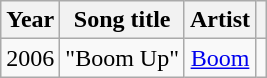<table class="wikitable sortable plainrowheaders" style="text-align:center">
<tr>
<th scope="col">Year</th>
<th scope="col">Song title</th>
<th scope="col">Artist</th>
<th scope="col"></th>
</tr>
<tr>
<td>2006</td>
<td>"Boom Up"</td>
<td><a href='#'>Boom</a></td>
<td></td>
</tr>
</table>
